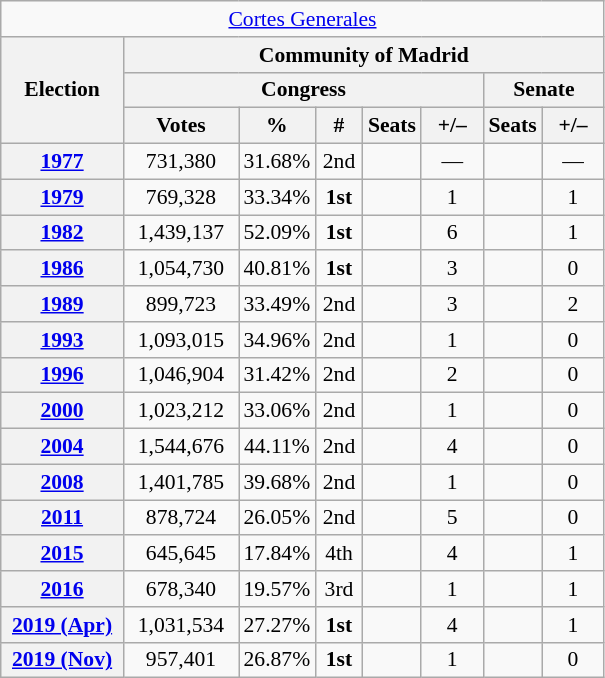<table class="wikitable" style="font-size:90%; text-align:center;">
<tr>
<td colspan="8"><a href='#'>Cortes Generales</a></td>
</tr>
<tr>
<th rowspan="3" width="75">Election</th>
<th colspan="7">Community of Madrid</th>
</tr>
<tr>
<th colspan="5">Congress</th>
<th colspan="2">Senate</th>
</tr>
<tr>
<th width="70">Votes</th>
<th width="35">%</th>
<th width="25">#</th>
<th>Seats</th>
<th width="35">+/–</th>
<th>Seats</th>
<th width="35">+/–</th>
</tr>
<tr>
<th><a href='#'>1977</a></th>
<td>731,380</td>
<td>31.68%</td>
<td>2nd</td>
<td></td>
<td>—</td>
<td></td>
<td>—</td>
</tr>
<tr>
<th><a href='#'>1979</a></th>
<td>769,328</td>
<td>33.34%</td>
<td><strong>1st</strong></td>
<td></td>
<td>1</td>
<td></td>
<td>1</td>
</tr>
<tr>
<th><a href='#'>1982</a></th>
<td>1,439,137</td>
<td>52.09%</td>
<td><strong>1st</strong></td>
<td></td>
<td>6</td>
<td></td>
<td>1</td>
</tr>
<tr>
<th><a href='#'>1986</a></th>
<td>1,054,730</td>
<td>40.81%</td>
<td><strong>1st</strong></td>
<td></td>
<td>3</td>
<td></td>
<td>0</td>
</tr>
<tr>
<th><a href='#'>1989</a></th>
<td>899,723</td>
<td>33.49%</td>
<td>2nd</td>
<td></td>
<td>3</td>
<td></td>
<td>2</td>
</tr>
<tr>
<th><a href='#'>1993</a></th>
<td>1,093,015</td>
<td>34.96%</td>
<td>2nd</td>
<td></td>
<td>1</td>
<td></td>
<td>0</td>
</tr>
<tr>
<th><a href='#'>1996</a></th>
<td>1,046,904</td>
<td>31.42%</td>
<td>2nd</td>
<td></td>
<td>2</td>
<td></td>
<td>0</td>
</tr>
<tr>
<th><a href='#'>2000</a></th>
<td>1,023,212</td>
<td>33.06%</td>
<td>2nd</td>
<td></td>
<td>1</td>
<td></td>
<td>0</td>
</tr>
<tr>
<th><a href='#'>2004</a></th>
<td>1,544,676</td>
<td>44.11%</td>
<td>2nd</td>
<td></td>
<td>4</td>
<td></td>
<td>0</td>
</tr>
<tr>
<th><a href='#'>2008</a></th>
<td>1,401,785</td>
<td>39.68%</td>
<td>2nd</td>
<td></td>
<td>1</td>
<td></td>
<td>0</td>
</tr>
<tr>
<th><a href='#'>2011</a></th>
<td>878,724</td>
<td>26.05%</td>
<td>2nd</td>
<td></td>
<td>5</td>
<td></td>
<td>0</td>
</tr>
<tr>
<th><a href='#'>2015</a></th>
<td>645,645</td>
<td>17.84%</td>
<td>4th</td>
<td></td>
<td>4</td>
<td></td>
<td>1</td>
</tr>
<tr>
<th><a href='#'>2016</a></th>
<td>678,340</td>
<td>19.57%</td>
<td>3rd</td>
<td></td>
<td>1</td>
<td></td>
<td>1</td>
</tr>
<tr>
<th><a href='#'>2019 (Apr)</a></th>
<td>1,031,534</td>
<td>27.27%</td>
<td><strong>1st</strong></td>
<td></td>
<td>4</td>
<td></td>
<td>1</td>
</tr>
<tr>
<th><a href='#'>2019 (Nov)</a></th>
<td>957,401</td>
<td>26.87%</td>
<td><strong>1st</strong></td>
<td></td>
<td>1</td>
<td></td>
<td>0</td>
</tr>
</table>
